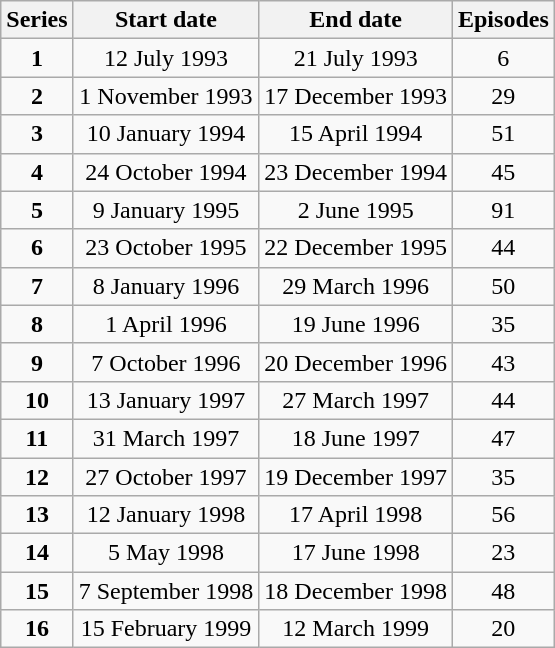<table class="wikitable" style="text-align:center;">
<tr>
<th>Series</th>
<th>Start date</th>
<th>End date</th>
<th>Episodes</th>
</tr>
<tr>
<td><strong>1</strong></td>
<td>12 July 1993</td>
<td>21 July 1993</td>
<td>6</td>
</tr>
<tr>
<td><strong>2</strong></td>
<td>1 November 1993</td>
<td>17 December 1993</td>
<td>29</td>
</tr>
<tr>
<td><strong>3</strong></td>
<td>10 January 1994</td>
<td>15 April 1994</td>
<td>51</td>
</tr>
<tr>
<td><strong>4</strong></td>
<td>24 October 1994</td>
<td>23 December 1994</td>
<td>45</td>
</tr>
<tr>
<td><strong>5</strong></td>
<td>9 January 1995</td>
<td>2 June 1995</td>
<td>91</td>
</tr>
<tr>
<td><strong>6</strong></td>
<td>23 October 1995</td>
<td>22 December 1995</td>
<td>44</td>
</tr>
<tr>
<td><strong>7</strong></td>
<td>8 January 1996</td>
<td>29 March 1996</td>
<td>50</td>
</tr>
<tr>
<td><strong>8</strong></td>
<td>1 April 1996</td>
<td>19 June 1996</td>
<td>35</td>
</tr>
<tr>
<td><strong>9</strong></td>
<td>7 October 1996</td>
<td>20 December 1996</td>
<td>43</td>
</tr>
<tr>
<td><strong>10</strong></td>
<td>13 January 1997</td>
<td>27 March 1997</td>
<td>44</td>
</tr>
<tr>
<td><strong>11</strong></td>
<td>31 March 1997</td>
<td>18 June 1997</td>
<td>47</td>
</tr>
<tr>
<td><strong>12</strong></td>
<td>27 October 1997</td>
<td>19 December 1997</td>
<td>35</td>
</tr>
<tr>
<td><strong>13</strong></td>
<td>12 January 1998</td>
<td>17 April 1998</td>
<td>56</td>
</tr>
<tr>
<td><strong>14</strong></td>
<td>5 May 1998</td>
<td>17 June 1998</td>
<td>23</td>
</tr>
<tr>
<td><strong>15</strong></td>
<td>7 September 1998</td>
<td>18 December 1998</td>
<td>48</td>
</tr>
<tr>
<td><strong>16</strong></td>
<td>15 February 1999</td>
<td>12 March 1999</td>
<td>20</td>
</tr>
</table>
